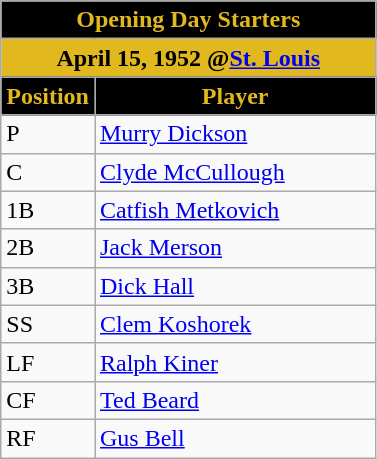<table class="wikitable">
<tr>
<th colspan="2" style="background-color: black; color: #e1b81e; text-align: center;">Opening Day Starters</th>
</tr>
<tr>
<td colspan="2" style="background-color: #e1b81e; color: black; text-align: center;"><strong>April 15, 1952 @<a href='#'>St. Louis</a></strong></td>
</tr>
<tr>
<th style="background:black;color:#e1b81e;" width="25%">Position</th>
<th style="background:black;color:#e1b81e;" width="75%">Player</th>
</tr>
<tr>
<td>P</td>
<td><a href='#'>Murry Dickson</a></td>
</tr>
<tr>
<td>C</td>
<td><a href='#'>Clyde McCullough</a></td>
</tr>
<tr>
<td>1B</td>
<td><a href='#'>Catfish Metkovich</a></td>
</tr>
<tr>
<td>2B</td>
<td><a href='#'>Jack Merson</a></td>
</tr>
<tr>
<td>3B</td>
<td><a href='#'>Dick Hall</a></td>
</tr>
<tr>
<td>SS</td>
<td><a href='#'>Clem Koshorek</a></td>
</tr>
<tr>
<td>LF</td>
<td><a href='#'>Ralph Kiner</a></td>
</tr>
<tr>
<td>CF</td>
<td><a href='#'>Ted Beard</a></td>
</tr>
<tr>
<td>RF</td>
<td><a href='#'>Gus Bell</a></td>
</tr>
</table>
